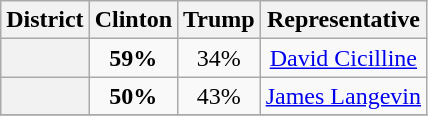<table class=wikitable>
<tr>
<th>District</th>
<th>Clinton</th>
<th>Trump</th>
<th>Representative</th>
</tr>
<tr align=center>
<th></th>
<td><strong>59%</strong></td>
<td>34%</td>
<td><a href='#'>David Cicilline</a></td>
</tr>
<tr align=center>
<th></th>
<td><strong>50%</strong></td>
<td>43%</td>
<td><a href='#'>James Langevin</a></td>
</tr>
<tr align=center>
</tr>
</table>
